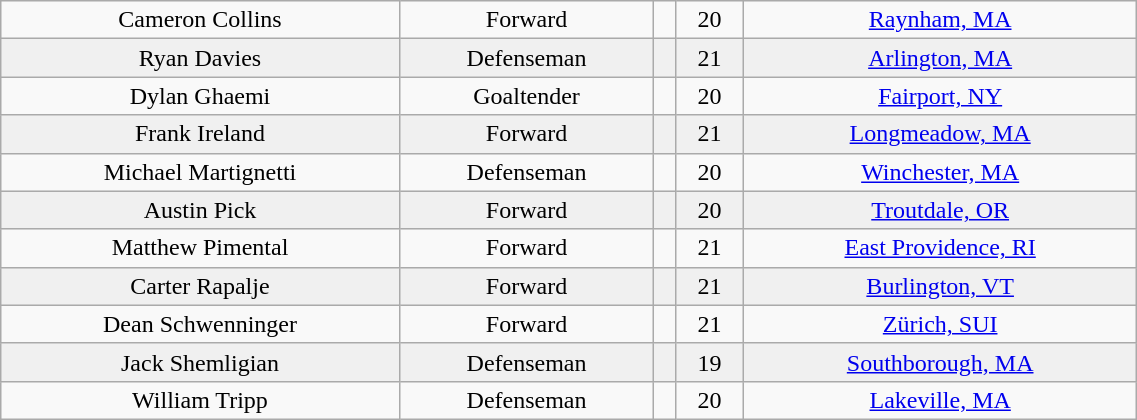<table class="wikitable" width="60%">
<tr align="center" bgcolor="">
<td>Cameron Collins</td>
<td>Forward</td>
<td></td>
<td>20</td>
<td><a href='#'>Raynham, MA</a></td>
</tr>
<tr align="center" bgcolor="f0f0f0">
<td>Ryan Davies</td>
<td>Defenseman</td>
<td></td>
<td>21</td>
<td><a href='#'>Arlington, MA</a></td>
</tr>
<tr align="center" bgcolor="">
<td>Dylan Ghaemi</td>
<td>Goaltender</td>
<td></td>
<td>20</td>
<td><a href='#'>Fairport, NY</a></td>
</tr>
<tr align="center" bgcolor="f0f0f0">
<td>Frank Ireland</td>
<td>Forward</td>
<td></td>
<td>21</td>
<td><a href='#'>Longmeadow, MA</a></td>
</tr>
<tr align="center" bgcolor="">
<td>Michael Martignetti</td>
<td>Defenseman</td>
<td></td>
<td>20</td>
<td><a href='#'>Winchester, MA</a></td>
</tr>
<tr align="center" bgcolor="f0f0f0">
<td>Austin Pick</td>
<td>Forward</td>
<td></td>
<td>20</td>
<td><a href='#'>Troutdale, OR</a></td>
</tr>
<tr align="center" bgcolor="">
<td>Matthew Pimental</td>
<td>Forward</td>
<td></td>
<td>21</td>
<td><a href='#'>East Providence, RI</a></td>
</tr>
<tr align="center" bgcolor="f0f0f0">
<td>Carter Rapalje</td>
<td>Forward</td>
<td></td>
<td>21</td>
<td><a href='#'>Burlington, VT</a></td>
</tr>
<tr align="center" bgcolor="">
<td>Dean Schwenninger</td>
<td>Forward</td>
<td></td>
<td>21</td>
<td><a href='#'>Zürich, SUI</a></td>
</tr>
<tr align="center" bgcolor="f0f0f0">
<td>Jack Shemligian</td>
<td>Defenseman</td>
<td></td>
<td>19</td>
<td><a href='#'>Southborough, MA</a></td>
</tr>
<tr align="center" bgcolor="">
<td>William Tripp</td>
<td>Defenseman</td>
<td></td>
<td>20</td>
<td><a href='#'>Lakeville, MA</a></td>
</tr>
</table>
